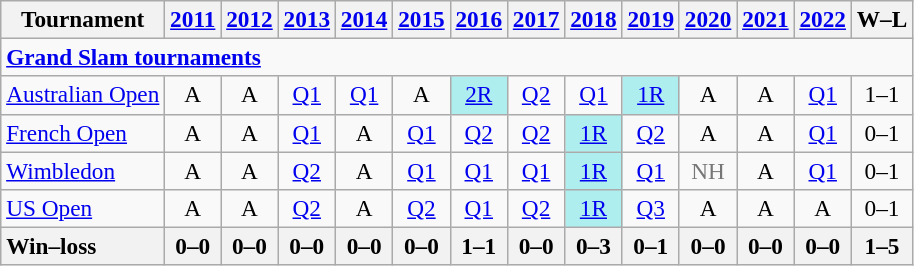<table class=wikitable style=text-align:center;font-size:97%>
<tr>
<th>Tournament</th>
<th><a href='#'>2011</a></th>
<th><a href='#'>2012</a></th>
<th><a href='#'>2013</a></th>
<th><a href='#'>2014</a></th>
<th><a href='#'>2015</a></th>
<th><a href='#'>2016</a></th>
<th><a href='#'>2017</a></th>
<th><a href='#'>2018</a></th>
<th><a href='#'>2019</a></th>
<th><a href='#'>2020</a></th>
<th><a href='#'>2021</a></th>
<th><a href='#'>2022</a></th>
<th>W–L</th>
</tr>
<tr>
<td colspan="14" align="left"><strong><a href='#'>Grand Slam tournaments</a></strong></td>
</tr>
<tr>
<td align=left><a href='#'>Australian Open</a></td>
<td>A</td>
<td>A</td>
<td><a href='#'>Q1</a></td>
<td><a href='#'>Q1</a></td>
<td>A</td>
<td bgcolor=afeeee><a href='#'>2R</a></td>
<td><a href='#'>Q2</a></td>
<td><a href='#'>Q1</a></td>
<td bgcolor=afeeee><a href='#'>1R</a></td>
<td>A</td>
<td>A</td>
<td><a href='#'>Q1</a></td>
<td>1–1</td>
</tr>
<tr>
<td align=left><a href='#'>French Open</a></td>
<td>A</td>
<td>A</td>
<td><a href='#'>Q1</a></td>
<td>A</td>
<td><a href='#'>Q1</a></td>
<td><a href='#'>Q2</a></td>
<td><a href='#'>Q2</a></td>
<td bgcolor=afeeee><a href='#'>1R</a></td>
<td><a href='#'>Q2</a></td>
<td>A</td>
<td>A</td>
<td><a href='#'>Q1</a></td>
<td>0–1</td>
</tr>
<tr>
<td align=left><a href='#'>Wimbledon</a></td>
<td>A</td>
<td>A</td>
<td><a href='#'>Q2</a></td>
<td>A</td>
<td><a href='#'>Q1</a></td>
<td><a href='#'>Q1</a></td>
<td><a href='#'>Q1</a></td>
<td bgcolor=afeeee><a href='#'>1R</a></td>
<td><a href='#'>Q1</a></td>
<td style=color:#767676>NH</td>
<td>A</td>
<td><a href='#'>Q1</a></td>
<td>0–1</td>
</tr>
<tr>
<td align=left><a href='#'>US Open</a></td>
<td>A</td>
<td>A</td>
<td><a href='#'>Q2</a></td>
<td>A</td>
<td><a href='#'>Q2</a></td>
<td><a href='#'>Q1</a></td>
<td><a href='#'>Q2</a></td>
<td bgcolor=afeeee><a href='#'>1R</a></td>
<td><a href='#'>Q3</a></td>
<td>A</td>
<td>A</td>
<td>A</td>
<td>0–1</td>
</tr>
<tr>
<th style=text-align:left>Win–loss</th>
<th>0–0</th>
<th>0–0</th>
<th>0–0</th>
<th>0–0</th>
<th>0–0</th>
<th>1–1</th>
<th>0–0</th>
<th>0–3</th>
<th>0–1</th>
<th>0–0</th>
<th>0–0</th>
<th>0–0</th>
<th>1–5</th>
</tr>
</table>
